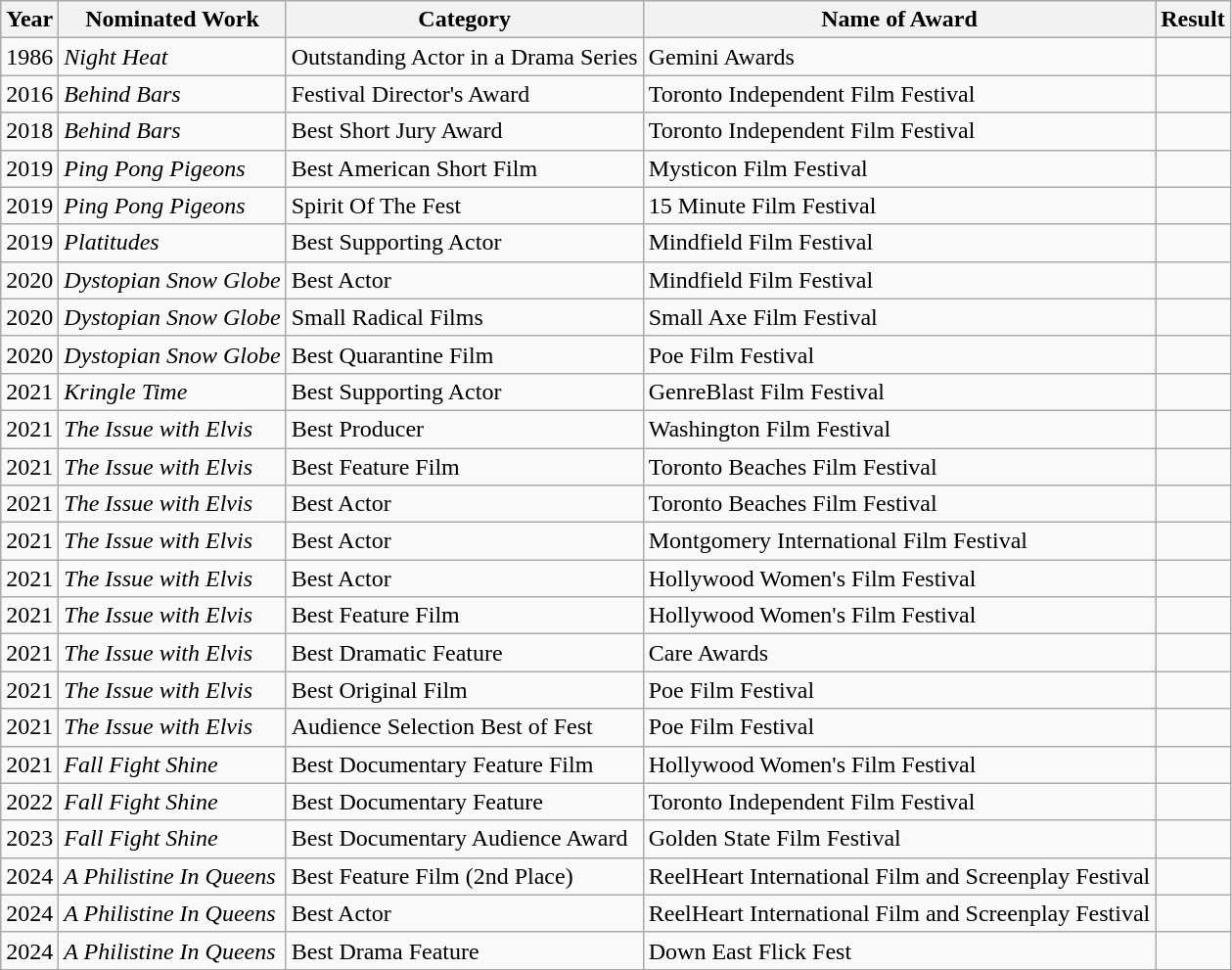<table class="wikitable sortable">
<tr>
<th>Year</th>
<th>Nominated Work</th>
<th>Category</th>
<th>Name of Award</th>
<th>Result</th>
</tr>
<tr>
<td>1986</td>
<td><em>Night Heat</em></td>
<td>Outstanding Actor in a Drama Series</td>
<td>Gemini Awards</td>
<td></td>
</tr>
<tr>
<td>2016</td>
<td><em>Behind Bars</em></td>
<td>Festival Director's Award</td>
<td>Toronto Independent Film Festival</td>
<td></td>
</tr>
<tr>
<td>2018</td>
<td><em>Behind Bars</em></td>
<td>Best Short Jury Award</td>
<td>Toronto Independent Film Festival</td>
<td></td>
</tr>
<tr>
<td>2019</td>
<td><em>Ping Pong Pigeons</em></td>
<td>Best American Short Film</td>
<td>Mysticon Film Festival</td>
<td></td>
</tr>
<tr>
<td>2019</td>
<td><em>Ping Pong Pigeons</em></td>
<td>Spirit Of The Fest</td>
<td>15 Minute Film Festival</td>
<td></td>
</tr>
<tr>
<td>2019</td>
<td><em>Platitudes</em></td>
<td>Best Supporting Actor</td>
<td>Mindfield Film Festival</td>
<td></td>
</tr>
<tr>
<td>2020</td>
<td><em>Dystopian Snow Globe</em></td>
<td>Best Actor</td>
<td>Mindfield Film Festival</td>
<td></td>
</tr>
<tr>
<td>2020</td>
<td><em>Dystopian Snow Globe</em></td>
<td>Small Radical Films</td>
<td>Small Axe Film Festival</td>
<td></td>
</tr>
<tr>
<td>2020</td>
<td><em>Dystopian Snow Globe</em></td>
<td>Best Quarantine Film</td>
<td>Poe Film Festival</td>
<td></td>
</tr>
<tr>
<td>2021</td>
<td><em>Kringle Time</em></td>
<td>Best Supporting Actor</td>
<td>GenreBlast Film Festival</td>
<td></td>
</tr>
<tr>
<td>2021</td>
<td><em>The Issue with Elvis</em></td>
<td>Best Producer</td>
<td>Washington Film Festival</td>
<td></td>
</tr>
<tr>
<td>2021</td>
<td><em>The Issue with Elvis</em></td>
<td>Best Feature Film</td>
<td>Toronto Beaches Film Festival</td>
<td></td>
</tr>
<tr>
<td>2021</td>
<td><em>The Issue with Elvis</em></td>
<td>Best Actor</td>
<td>Toronto Beaches Film Festival</td>
<td></td>
</tr>
<tr>
<td>2021</td>
<td><em>The Issue with Elvis</em></td>
<td>Best Actor</td>
<td>Montgomery International Film Festival</td>
<td></td>
</tr>
<tr>
<td>2021</td>
<td><em>The Issue with Elvis</em></td>
<td>Best Actor</td>
<td>Hollywood Women's Film Festival</td>
<td></td>
</tr>
<tr>
<td>2021</td>
<td><em>The Issue with Elvis</em></td>
<td>Best Feature Film</td>
<td>Hollywood Women's Film Festival</td>
<td></td>
</tr>
<tr>
<td>2021</td>
<td><em>The Issue with Elvis</em></td>
<td>Best Dramatic Feature</td>
<td>Care Awards</td>
<td></td>
</tr>
<tr>
<td>2021</td>
<td><em>The Issue with Elvis</em></td>
<td>Best Original Film</td>
<td>Poe Film Festival</td>
<td></td>
</tr>
<tr>
<td>2021</td>
<td><em>The Issue with Elvis</em></td>
<td>Audience Selection Best of Fest</td>
<td>Poe Film Festival</td>
<td></td>
</tr>
<tr>
<td>2021</td>
<td><em>Fall Fight Shine</em></td>
<td>Best Documentary Feature Film</td>
<td>Hollywood Women's Film Festival</td>
<td></td>
</tr>
<tr>
<td>2022</td>
<td><em>Fall Fight Shine</em></td>
<td>Best Documentary Feature</td>
<td>Toronto Independent Film Festival</td>
<td></td>
</tr>
<tr>
<td>2023</td>
<td><em>Fall Fight Shine</em></td>
<td>Best Documentary Audience Award</td>
<td>Golden State Film Festival</td>
<td></td>
</tr>
<tr>
<td>2024</td>
<td><em>A Philistine In Queens</em></td>
<td>Best Feature Film (2nd Place)</td>
<td>ReelHeart International Film and Screenplay Festival</td>
<td></td>
</tr>
<tr>
<td>2024</td>
<td><em>A Philistine In Queens</em></td>
<td>Best Actor</td>
<td>ReelHeart International Film and Screenplay Festival</td>
<td></td>
</tr>
<tr>
<td>2024</td>
<td><em>A Philistine In Queens</em></td>
<td>Best Drama Feature</td>
<td>Down East Flick Fest</td>
<td></td>
</tr>
<tr>
</tr>
</table>
